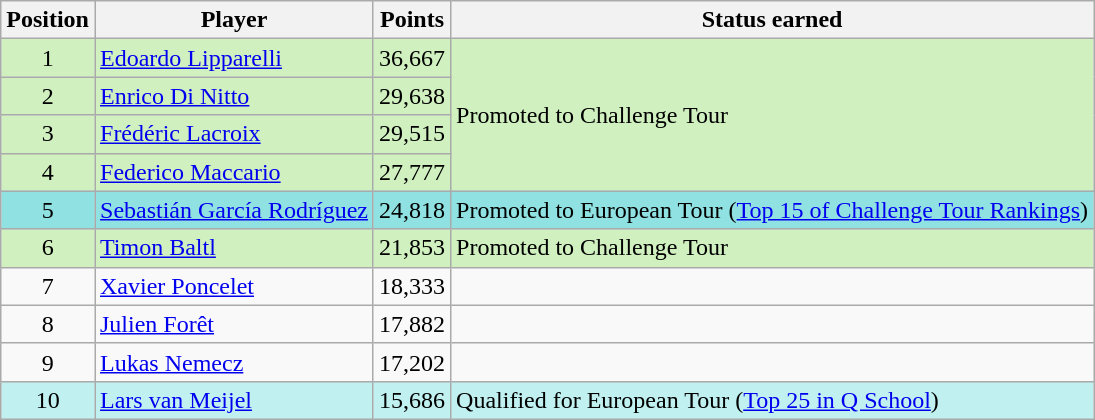<table class=wikitable>
<tr>
<th>Position</th>
<th>Player</th>
<th>Points</th>
<th>Status earned</th>
</tr>
<tr style="background:#D0F0C0;">
<td align=center>1</td>
<td> <a href='#'>Edoardo Lipparelli</a></td>
<td align=center>36,667</td>
<td rowspan=4>Promoted to Challenge Tour</td>
</tr>
<tr style="background:#D0F0C0;">
<td align=center>2</td>
<td> <a href='#'>Enrico Di Nitto</a></td>
<td align=center>29,638</td>
</tr>
<tr style="background:#D0F0C0;">
<td align=center>3</td>
<td> <a href='#'>Frédéric Lacroix</a></td>
<td align=center>29,515</td>
</tr>
<tr style="background:#D0F0C0;">
<td align=center>4</td>
<td> <a href='#'>Federico Maccario</a></td>
<td align=center>27,777</td>
</tr>
<tr style="background:#90E1E1;">
<td align=center>5</td>
<td> <a href='#'>Sebastián García Rodríguez</a></td>
<td align=center>24,818</td>
<td>Promoted to European Tour (<a href='#'>Top 15 of Challenge Tour Rankings</a>)</td>
</tr>
<tr style="background:#D0F0C0;">
<td align=center>6</td>
<td> <a href='#'>Timon Baltl</a></td>
<td align=center>21,853</td>
<td>Promoted to Challenge Tour</td>
</tr>
<tr>
<td align=center>7</td>
<td> <a href='#'>Xavier Poncelet</a></td>
<td align=center>18,333</td>
<td></td>
</tr>
<tr>
<td align=center>8</td>
<td> <a href='#'>Julien Forêt</a></td>
<td align=center>17,882</td>
<td></td>
</tr>
<tr>
<td align=center>9</td>
<td> <a href='#'>Lukas Nemecz</a></td>
<td align=center>17,202</td>
<td></td>
</tr>
<tr style="background:#C0F0F0;">
<td align=center>10</td>
<td> <a href='#'>Lars van Meijel</a></td>
<td align=center>15,686</td>
<td>Qualified for European Tour (<a href='#'>Top 25 in Q School</a>)</td>
</tr>
</table>
